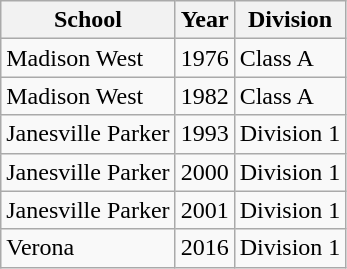<table class="wikitable">
<tr>
<th>School</th>
<th>Year</th>
<th>Division</th>
</tr>
<tr>
<td>Madison West</td>
<td>1976</td>
<td>Class A</td>
</tr>
<tr>
<td>Madison West</td>
<td>1982</td>
<td>Class A</td>
</tr>
<tr>
<td>Janesville Parker</td>
<td>1993</td>
<td>Division 1</td>
</tr>
<tr>
<td>Janesville Parker</td>
<td>2000</td>
<td>Division 1</td>
</tr>
<tr>
<td>Janesville Parker</td>
<td>2001</td>
<td>Division 1</td>
</tr>
<tr>
<td>Verona</td>
<td>2016</td>
<td>Division 1</td>
</tr>
</table>
